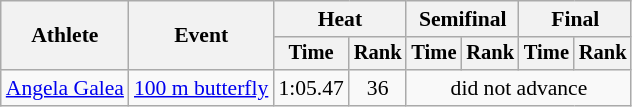<table class=wikitable style="font-size:90%">
<tr>
<th rowspan="2">Athlete</th>
<th rowspan="2">Event</th>
<th colspan="2">Heat</th>
<th colspan="2">Semifinal</th>
<th colspan="2">Final</th>
</tr>
<tr style="font-size:95%">
<th>Time</th>
<th>Rank</th>
<th>Time</th>
<th>Rank</th>
<th>Time</th>
<th>Rank</th>
</tr>
<tr align=center>
<td align=left><a href='#'>Angela Galea</a></td>
<td align=left><a href='#'>100 m butterfly</a></td>
<td>1:05.47</td>
<td>36</td>
<td colspan=4>did not advance</td>
</tr>
</table>
